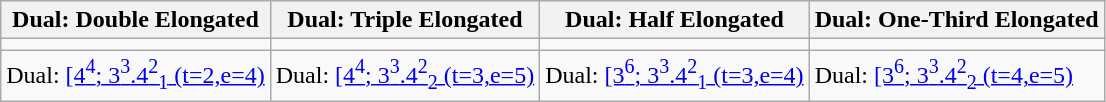<table class=wikitable>
<tr>
<th>Dual: Double Elongated</th>
<th>Dual: Triple Elongated</th>
<th>Dual: Half Elongated</th>
<th>Dual: One-Third Elongated</th>
</tr>
<tr>
<td></td>
<td></td>
<td></td>
<td></td>
</tr>
<tr>
<td>Dual: <a href='#'>[4<sup>4</sup>; 3<sup>3</sup>.4<sup>2</sup><sub>1</sub> (t=2,e=4)</a></td>
<td>Dual: <a href='#'>[4<sup>4</sup>; 3<sup>3</sup>.4<sup>2</sup><sub>2</sub> (t=3,e=5)</a></td>
<td>Dual: <a href='#'>[3<sup>6</sup>; 3<sup>3</sup>.4<sup>2</sup><sub>1</sub> (t=3,e=4)</a></td>
<td>Dual: <a href='#'>[3<sup>6</sup>; 3<sup>3</sup>.4<sup>2</sup><sub>2</sub> (t=4,e=5)</a></td>
</tr>
</table>
